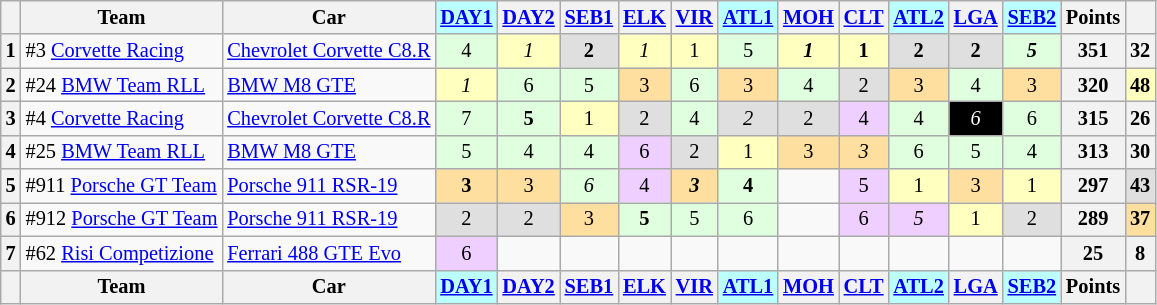<table class="wikitable" style="font-size:85%; text-align:center">
<tr style="background:#f9f9f9; vertical-align:top;">
<th valign=middle></th>
<th valign=middle>Team</th>
<th valign=middle>Car</th>
<th style="background:#bbffff;"><a href='#'>DAY1</a></th>
<th><a href='#'>DAY2</a></th>
<th><a href='#'>SEB1</a></th>
<th><a href='#'>ELK</a></th>
<th><a href='#'>VIR</a></th>
<th style="background:#bbffff;"><a href='#'>ATL1</a></th>
<th><a href='#'>MOH</a></th>
<th><a href='#'>CLT</a></th>
<th style="background:#bbffff;"><a href='#'>ATL2</a></th>
<th><a href='#'>LGA</a></th>
<th style="background:#bbffff;"><a href='#'>SEB2</a></th>
<th valign=middle>Points</th>
<th valign=middle></th>
</tr>
<tr>
<th>1</th>
<td align=left>#3 <a href='#'>Corvette Racing</a></td>
<td align=left><a href='#'>Chevrolet Corvette C8.R</a></td>
<td style="background:#dfffdf;">4</td>
<td style="background:#ffffbf;"><em>1</em></td>
<td style="background:#dfdfdf;"><strong>2</strong></td>
<td style="background:#ffffbf;"><em>1</em></td>
<td style="background:#ffffbf;">1</td>
<td style="background:#dfffdf;">5</td>
<td style="background:#ffffbf;"><strong><em>1</em></strong></td>
<td style="background:#ffffbf;"><strong>1</strong></td>
<td style="background:#dfdfdf;"><strong>2</strong></td>
<td style="background:#dfdfdf;"><strong>2</strong></td>
<td style="background:#dfffdf;"><strong><em>5</em></strong></td>
<th>351</th>
<th>32</th>
</tr>
<tr>
<th>2</th>
<td align=left>#24 <a href='#'>BMW Team RLL</a></td>
<td align=left><a href='#'>BMW M8 GTE</a></td>
<td style="background:#ffffbf;"><em>1</em></td>
<td style="background:#dfffdf;">6</td>
<td style="background:#dfffdf;">5</td>
<td style="background:#ffdf9f;">3</td>
<td style="background:#dfffdf;">6</td>
<td style="background:#ffdf9f;">3</td>
<td style="background:#dfffdf;">4</td>
<td style="background:#dfdfdf;">2</td>
<td style="background:#ffdf9f;">3</td>
<td style="background:#dfffdf;">4</td>
<td style="background:#ffdf9f;">3</td>
<th>320</th>
<th style="background:#ffffbf;">48</th>
</tr>
<tr>
<th>3</th>
<td align=left>#4 <a href='#'>Corvette Racing</a></td>
<td align=left><a href='#'>Chevrolet Corvette C8.R</a></td>
<td style="background:#dfffdf;">7</td>
<td style="background:#dfffdf;"><strong>5</strong></td>
<td style="background:#ffffbf;">1</td>
<td style="background:#dfdfdf;">2</td>
<td style="background:#dfffdf;">4</td>
<td style="background:#dfdfdf;"><em>2</em></td>
<td style="background:#dfdfdf;">2</td>
<td style="background:#efcfff;">4</td>
<td style="background:#dfffdf;">4</td>
<td style="background:#000000; color:#ffffff;"><em>6</em></td>
<td style="background:#dfffdf;">6</td>
<th>315</th>
<th>26</th>
</tr>
<tr>
<th>4</th>
<td align=left>#25 <a href='#'>BMW Team RLL</a></td>
<td align=left><a href='#'>BMW M8 GTE</a></td>
<td style="background:#dfffdf;">5</td>
<td style="background:#dfffdf;">4</td>
<td style="background:#dfffdf;">4</td>
<td style="background:#efcfff;">6</td>
<td style="background:#dfdfdf;">2</td>
<td style="background:#ffffbf;">1</td>
<td style="background:#ffdf9f;">3</td>
<td style="background:#ffdf9f;"><em>3</em></td>
<td style="background:#dfffdf;">6</td>
<td style="background:#dfffdf;">5</td>
<td style="background:#dfffdf;">4</td>
<th>313</th>
<th>30</th>
</tr>
<tr>
<th>5</th>
<td align=left>#911 <a href='#'>Porsche GT Team</a></td>
<td align=left><a href='#'>Porsche 911 RSR-19</a></td>
<td style="background:#ffdf9f;"><strong>3</strong></td>
<td style="background:#ffdf9f;">3</td>
<td style="background:#dfffdf;"><em>6</em></td>
<td style="background:#efcfff;">4</td>
<td style="background:#ffdf9f;"><strong><em>3</em></strong></td>
<td style="background:#dfffdf;"><strong>4</strong></td>
<td></td>
<td style="background:#efcfff;">5</td>
<td style="background:#ffffbf;">1</td>
<td style="background:#ffdf9f;">3</td>
<td style="background:#ffffbf;">1</td>
<th>297</th>
<th style="background:#dfdfdf;">43</th>
</tr>
<tr>
<th>6</th>
<td align=left>#912 <a href='#'>Porsche GT Team</a></td>
<td align=left><a href='#'>Porsche 911 RSR-19</a></td>
<td style="background:#dfdfdf;">2</td>
<td style="background:#dfdfdf;">2</td>
<td style="background:#ffdf9f;">3</td>
<td style="background:#dfffdf;"><strong>5</strong></td>
<td style="background:#dfffdf;">5</td>
<td style="background:#dfffdf;">6</td>
<td></td>
<td style="background:#efcfff;">6</td>
<td style="background:#efcfff;"><em>5</em></td>
<td style="background:#ffffbf;">1</td>
<td style="background:#dfdfdf;">2</td>
<th>289</th>
<th style="background:#ffdf9f;">37</th>
</tr>
<tr>
<th>7</th>
<td align=left>#62 <a href='#'>Risi Competizione</a></td>
<td align=left><a href='#'>Ferrari 488 GTE Evo</a></td>
<td style="background:#efcfff;">6</td>
<td></td>
<td></td>
<td></td>
<td></td>
<td></td>
<td></td>
<td></td>
<td></td>
<td></td>
<td></td>
<th>25</th>
<th>8</th>
</tr>
<tr valign="top">
<th valign=middle></th>
<th valign=middle>Team</th>
<th valign=middle>Car</th>
<th style="background:#bbffff;"><a href='#'>DAY1</a></th>
<th><a href='#'>DAY2</a></th>
<th><a href='#'>SEB1</a></th>
<th><a href='#'>ELK</a></th>
<th><a href='#'>VIR</a></th>
<th style="background:#bbffff;"><a href='#'>ATL1</a></th>
<th><a href='#'>MOH</a></th>
<th><a href='#'>CLT</a></th>
<th style="background:#bbffff;"><a href='#'>ATL2</a></th>
<th><a href='#'>LGA</a></th>
<th style="background:#bbffff;"><a href='#'>SEB2</a></th>
<th valign=middle>Points</th>
<th valign=middle></th>
</tr>
</table>
